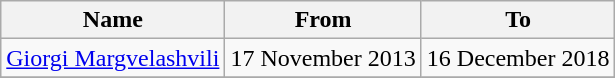<table class="wikitable plainrowheaders" style="text-align:center;">
<tr>
<th>Name</th>
<th>From</th>
<th>To</th>
</tr>
<tr>
<td><a href='#'>Giorgi Margvelashvili</a></td>
<td>17 November 2013</td>
<td>16 December 2018</td>
</tr>
<tr>
</tr>
</table>
